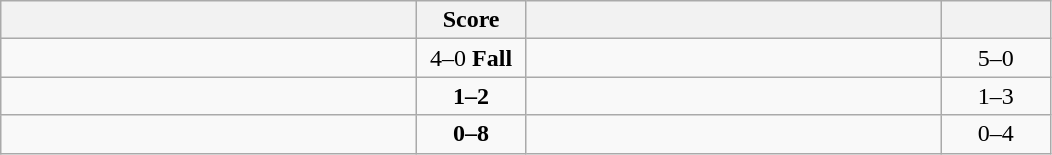<table class="wikitable" style="text-align: center; ">
<tr>
<th align="right" width="270"></th>
<th width="65">Score</th>
<th align="left" width="270"></th>
<th width="65"></th>
</tr>
<tr>
<td align="left"><strong></strong></td>
<td>4–0 <strong>Fall</strong></td>
<td align="left"></td>
<td>5–0 <strong></strong></td>
</tr>
<tr>
<td align="left"></td>
<td><strong>1–2</strong></td>
<td align="left"><strong></strong></td>
<td>1–3 <strong></strong></td>
</tr>
<tr>
<td align="left"></td>
<td><strong>0–8</strong></td>
<td align="left"><strong></strong></td>
<td>0–4 <strong></strong></td>
</tr>
</table>
